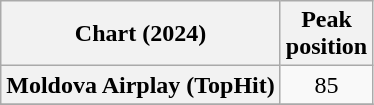<table class="wikitable plainrowheaders" style="text-align:center">
<tr>
<th scope="col">Chart (2024)</th>
<th scope="col">Peak<br>position</th>
</tr>
<tr>
<th scope="row">Moldova Airplay (TopHit)</th>
<td>85</td>
</tr>
<tr>
</tr>
</table>
